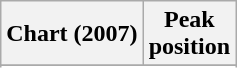<table class="wikitable sortable">
<tr>
<th>Chart (2007)</th>
<th>Peak<br>position</th>
</tr>
<tr>
</tr>
<tr>
</tr>
</table>
